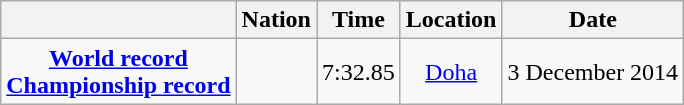<table class=wikitable style=text-align:center>
<tr>
<th></th>
<th>Nation</th>
<th>Time</th>
<th>Location</th>
<th>Date</th>
</tr>
<tr>
<td><strong><a href='#'>World record</a><br><a href='#'>Championship record</a></strong></td>
<td align=left></td>
<td align=left>7:32.85</td>
<td><a href='#'>Doha</a></td>
<td>3 December 2014</td>
</tr>
</table>
